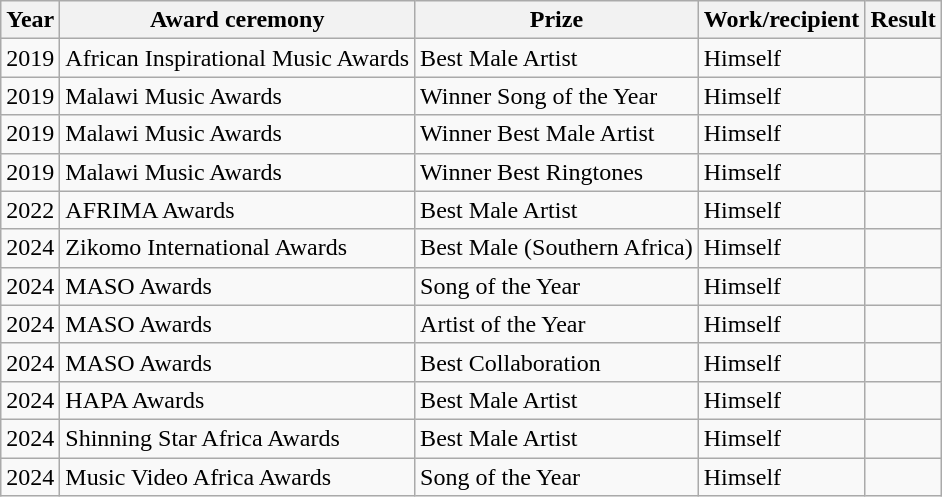<table class="wikitable">
<tr>
<th>Year</th>
<th>Award ceremony</th>
<th>Prize</th>
<th>Work/recipient</th>
<th>Result</th>
</tr>
<tr>
<td><div>2019</div></td>
<td>African Inspirational Music Awards</td>
<td>Best Male Artist</td>
<td>Himself</td>
<td></td>
</tr>
<tr>
<td><div>2019</div></td>
<td>Malawi Music Awards</td>
<td>Winner Song of the Year</td>
<td>Himself</td>
<td></td>
</tr>
<tr>
<td><div>2019</div></td>
<td>Malawi Music Awards</td>
<td>Winner Best Male Artist</td>
<td>Himself</td>
<td></td>
</tr>
<tr>
<td><div>2019</div></td>
<td>Malawi Music Awards</td>
<td>Winner Best Ringtones</td>
<td>Himself</td>
<td></td>
</tr>
<tr>
<td><div>2022</div></td>
<td>AFRIMA Awards</td>
<td>Best Male Artist</td>
<td>Himself</td>
<td></td>
</tr>
<tr>
<td><div>2024</div></td>
<td>Zikomo International Awards</td>
<td>Best Male (Southern Africa)</td>
<td>Himself</td>
<td></td>
</tr>
<tr>
<td><div>2024</div></td>
<td>MASO Awards</td>
<td>Song of the Year</td>
<td>Himself</td>
<td></td>
</tr>
<tr>
<td><div>2024</div></td>
<td>MASO Awards</td>
<td>Artist of the Year</td>
<td>Himself</td>
<td></td>
</tr>
<tr>
<td><div>2024</div></td>
<td>MASO Awards</td>
<td>Best Collaboration</td>
<td>Himself</td>
<td></td>
</tr>
<tr>
<td><div>2024</div></td>
<td>HAPA Awards</td>
<td>Best Male Artist</td>
<td>Himself</td>
<td></td>
</tr>
<tr>
<td><div>2024</div></td>
<td>Shinning Star Africa Awards</td>
<td>Best Male Artist</td>
<td>Himself</td>
<td></td>
</tr>
<tr>
<td><div>2024</div></td>
<td>Music Video Africa Awards</td>
<td>Song of the Year</td>
<td>Himself</td>
<td></td>
</tr>
</table>
